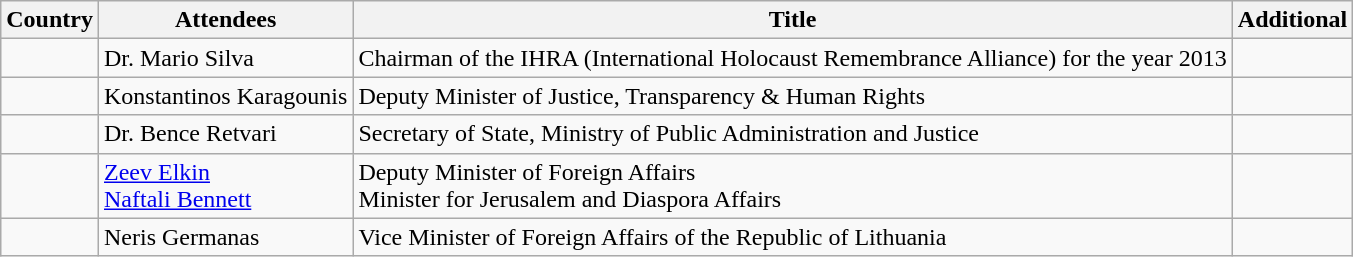<table class="wikitable">
<tr>
<th>Country</th>
<th>Attendees</th>
<th>Title</th>
<th>Additional</th>
</tr>
<tr>
<td></td>
<td>Dr. Mario Silva</td>
<td>Chairman of the IHRA (International Holocaust Remembrance Alliance) for the year 2013</td>
<td></td>
</tr>
<tr>
<td></td>
<td>Konstantinos Karagounis</td>
<td>Deputy Minister of Justice, Transparency & Human Rights</td>
<td></td>
</tr>
<tr>
<td></td>
<td>Dr. Bence Retvari</td>
<td>Secretary of State, Ministry of Public Administration and Justice</td>
<td></td>
</tr>
<tr>
<td></td>
<td><a href='#'>Zeev Elkin</a><br><a href='#'>Naftali Bennett</a></td>
<td>Deputy Minister of Foreign Affairs<br>Minister for Jerusalem and Diaspora Affairs</td>
<td></td>
</tr>
<tr>
<td></td>
<td>Neris Germanas</td>
<td>Vice Minister of Foreign Affairs of the Republic of Lithuania</td>
<td></td>
</tr>
</table>
